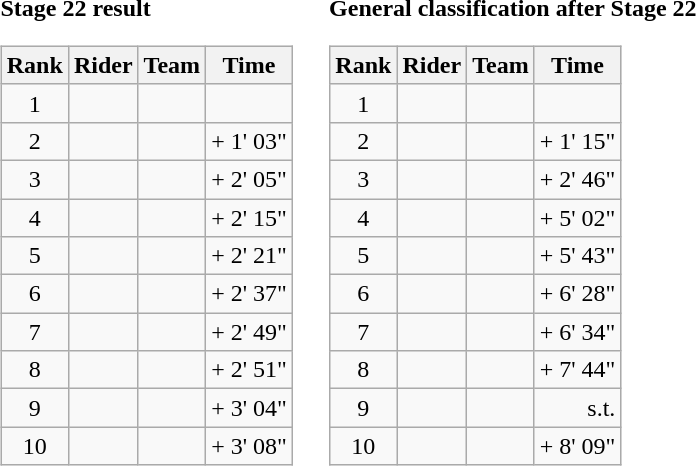<table>
<tr>
<td><strong>Stage 22 result</strong><br><table class="wikitable">
<tr>
<th scope="col">Rank</th>
<th scope="col">Rider</th>
<th scope="col">Team</th>
<th scope="col">Time</th>
</tr>
<tr>
<td style="text-align:center;">1</td>
<td></td>
<td></td>
<td style="text-align:right;"></td>
</tr>
<tr>
<td style="text-align:center;">2</td>
<td></td>
<td></td>
<td style="text-align:right;">+ 1' 03"</td>
</tr>
<tr>
<td style="text-align:center;">3</td>
<td></td>
<td></td>
<td style="text-align:right;">+ 2' 05"</td>
</tr>
<tr>
<td style="text-align:center;">4</td>
<td></td>
<td></td>
<td style="text-align:right;">+ 2' 15"</td>
</tr>
<tr>
<td style="text-align:center;">5</td>
<td></td>
<td></td>
<td style="text-align:right;">+ 2' 21"</td>
</tr>
<tr>
<td style="text-align:center;">6</td>
<td></td>
<td></td>
<td style="text-align:right;">+ 2' 37"</td>
</tr>
<tr>
<td style="text-align:center;">7</td>
<td></td>
<td></td>
<td style="text-align:right;">+ 2' 49"</td>
</tr>
<tr>
<td style="text-align:center;">8</td>
<td></td>
<td></td>
<td style="text-align:right;">+ 2' 51"</td>
</tr>
<tr>
<td style="text-align:center;">9</td>
<td></td>
<td></td>
<td style="text-align:right;">+ 3' 04"</td>
</tr>
<tr>
<td style="text-align:center;">10</td>
<td></td>
<td></td>
<td style="text-align:right;">+ 3' 08"</td>
</tr>
</table>
</td>
<td></td>
<td><strong>General classification after Stage 22</strong><br><table class="wikitable">
<tr>
<th scope="col">Rank</th>
<th scope="col">Rider</th>
<th scope="col">Team</th>
<th scope="col">Time</th>
</tr>
<tr>
<td style="text-align:center;">1</td>
<td></td>
<td></td>
<td style="text-align:right;"></td>
</tr>
<tr>
<td style="text-align:center;">2</td>
<td></td>
<td></td>
<td style="text-align:right;">+ 1' 15"</td>
</tr>
<tr>
<td style="text-align:center;">3</td>
<td></td>
<td></td>
<td style="text-align:right;">+ 2' 46"</td>
</tr>
<tr>
<td style="text-align:center;">4</td>
<td></td>
<td></td>
<td style="text-align:right;">+ 5' 02"</td>
</tr>
<tr>
<td style="text-align:center;">5</td>
<td></td>
<td></td>
<td style="text-align:right;">+ 5' 43"</td>
</tr>
<tr>
<td style="text-align:center;">6</td>
<td></td>
<td></td>
<td style="text-align:right;">+ 6' 28"</td>
</tr>
<tr>
<td style="text-align:center;">7</td>
<td></td>
<td></td>
<td style="text-align:right;">+ 6' 34"</td>
</tr>
<tr>
<td style="text-align:center;">8</td>
<td></td>
<td></td>
<td style="text-align:right;">+ 7' 44"</td>
</tr>
<tr>
<td style="text-align:center;">9</td>
<td></td>
<td></td>
<td style="text-align:right;">s.t.</td>
</tr>
<tr>
<td style="text-align:center;">10</td>
<td></td>
<td></td>
<td style="text-align:right;">+ 8' 09"</td>
</tr>
</table>
</td>
</tr>
</table>
